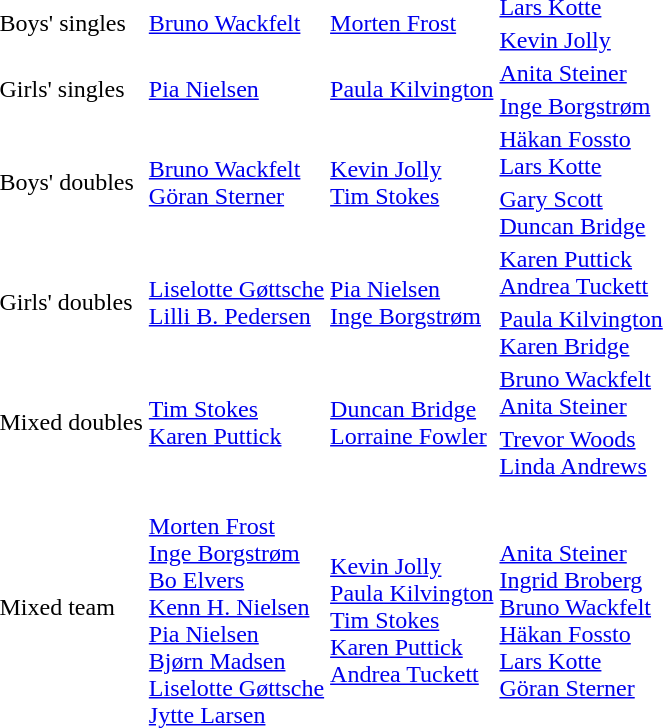<table>
<tr>
<td rowspan=2>Boys' singles</td>
<td rowspan=2> <a href='#'>Bruno Wackfelt</a></td>
<td rowspan=2> <a href='#'>Morten Frost</a></td>
<td> <a href='#'>Lars Kotte</a></td>
</tr>
<tr>
<td> <a href='#'>Kevin Jolly</a></td>
</tr>
<tr>
<td rowspan=2>Girls' singles</td>
<td rowspan=2> <a href='#'>Pia Nielsen</a></td>
<td rowspan=2> <a href='#'>Paula Kilvington</a></td>
<td> <a href='#'>Anita Steiner</a></td>
</tr>
<tr>
<td> <a href='#'>Inge Borgstrøm</a></td>
</tr>
<tr>
<td rowspan=2>Boys' doubles</td>
<td rowspan=2> <a href='#'>Bruno Wackfelt</a> <br>  <a href='#'>Göran Sterner</a></td>
<td rowspan=2> <a href='#'>Kevin Jolly</a> <br>  <a href='#'>Tim Stokes</a></td>
<td> <a href='#'>Häkan Fossto</a> <br>  <a href='#'>Lars Kotte</a></td>
</tr>
<tr>
<td> <a href='#'>Gary Scott</a> <br>  <a href='#'>Duncan Bridge</a></td>
</tr>
<tr>
<td rowspan=2>Girls' doubles</td>
<td rowspan=2> <a href='#'>Liselotte Gøttsche</a> <br>  <a href='#'>Lilli B. Pedersen</a></td>
<td rowspan=2> <a href='#'>Pia Nielsen</a> <br>  <a href='#'>Inge Borgstrøm</a></td>
<td> <a href='#'>Karen Puttick</a> <br>  <a href='#'>Andrea Tuckett</a></td>
</tr>
<tr>
<td> <a href='#'>Paula Kilvington</a> <br>  <a href='#'>Karen Bridge</a></td>
</tr>
<tr>
<td rowspan=2>Mixed doubles</td>
<td rowspan=2> <a href='#'>Tim Stokes</a> <br>  <a href='#'>Karen Puttick</a></td>
<td rowspan=2> <a href='#'>Duncan Bridge</a> <br>  <a href='#'>Lorraine Fowler</a></td>
<td> <a href='#'>Bruno Wackfelt</a> <br>  <a href='#'>Anita Steiner</a></td>
</tr>
<tr>
<td> <a href='#'>Trevor Woods</a> <br>  <a href='#'>Linda Andrews</a></td>
</tr>
<tr>
<td>Mixed team</td>
<td> <br> <a href='#'>Morten Frost</a> <br> <a href='#'>Inge Borgstrøm</a> <br> <a href='#'>Bo Elvers</a> <br> <a href='#'>Kenn H. Nielsen</a> <br> <a href='#'>Pia Nielsen</a> <br> <a href='#'>Bjørn Madsen</a> <br> <a href='#'>Liselotte Gøttsche</a> <br> <a href='#'>Jytte Larsen</a></td>
<td> <br> <a href='#'>Kevin Jolly</a> <br> <a href='#'>Paula Kilvington</a> <br> <a href='#'>Tim Stokes</a> <br> <a href='#'>Karen Puttick</a> <br> <a href='#'>Andrea Tuckett</a></td>
<td> <br> <a href='#'>Anita Steiner</a> <br> <a href='#'>Ingrid Broberg</a> <br> <a href='#'>Bruno Wackfelt</a> <br> <a href='#'>Häkan Fossto</a> <br> <a href='#'>Lars Kotte</a> <br> <a href='#'>Göran Sterner</a></td>
</tr>
</table>
